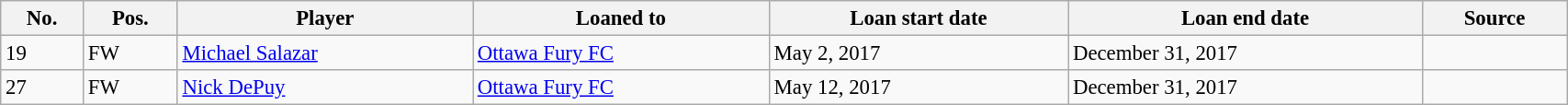<table class="wikitable sortable" style="width:90%; text-align:center; font-size:95%; text-align:left;">
<tr>
<th><strong>No.</strong></th>
<th><strong>Pos.</strong></th>
<th><strong>Player</strong></th>
<th><strong>Loaned to</strong></th>
<th><strong>Loan start date</strong></th>
<th><strong>Loan end date</strong></th>
<th><strong>Source</strong></th>
</tr>
<tr>
<td>19</td>
<td>FW</td>
<td> <a href='#'>Michael Salazar</a></td>
<td> <a href='#'>Ottawa Fury FC</a></td>
<td>May 2, 2017</td>
<td>December 31, 2017</td>
<td></td>
</tr>
<tr>
<td>27</td>
<td>FW</td>
<td> <a href='#'>Nick DePuy</a></td>
<td> <a href='#'>Ottawa Fury FC</a></td>
<td>May 12, 2017</td>
<td>December 31, 2017</td>
<td></td>
</tr>
</table>
